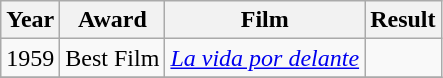<table class="wikitable sortable">
<tr>
<th>Year</th>
<th>Award</th>
<th>Film</th>
<th>Result</th>
</tr>
<tr>
<td>1959</td>
<td>Best Film</td>
<td><em><a href='#'>La vida por delante</a></em></td>
<td></td>
</tr>
<tr>
</tr>
</table>
